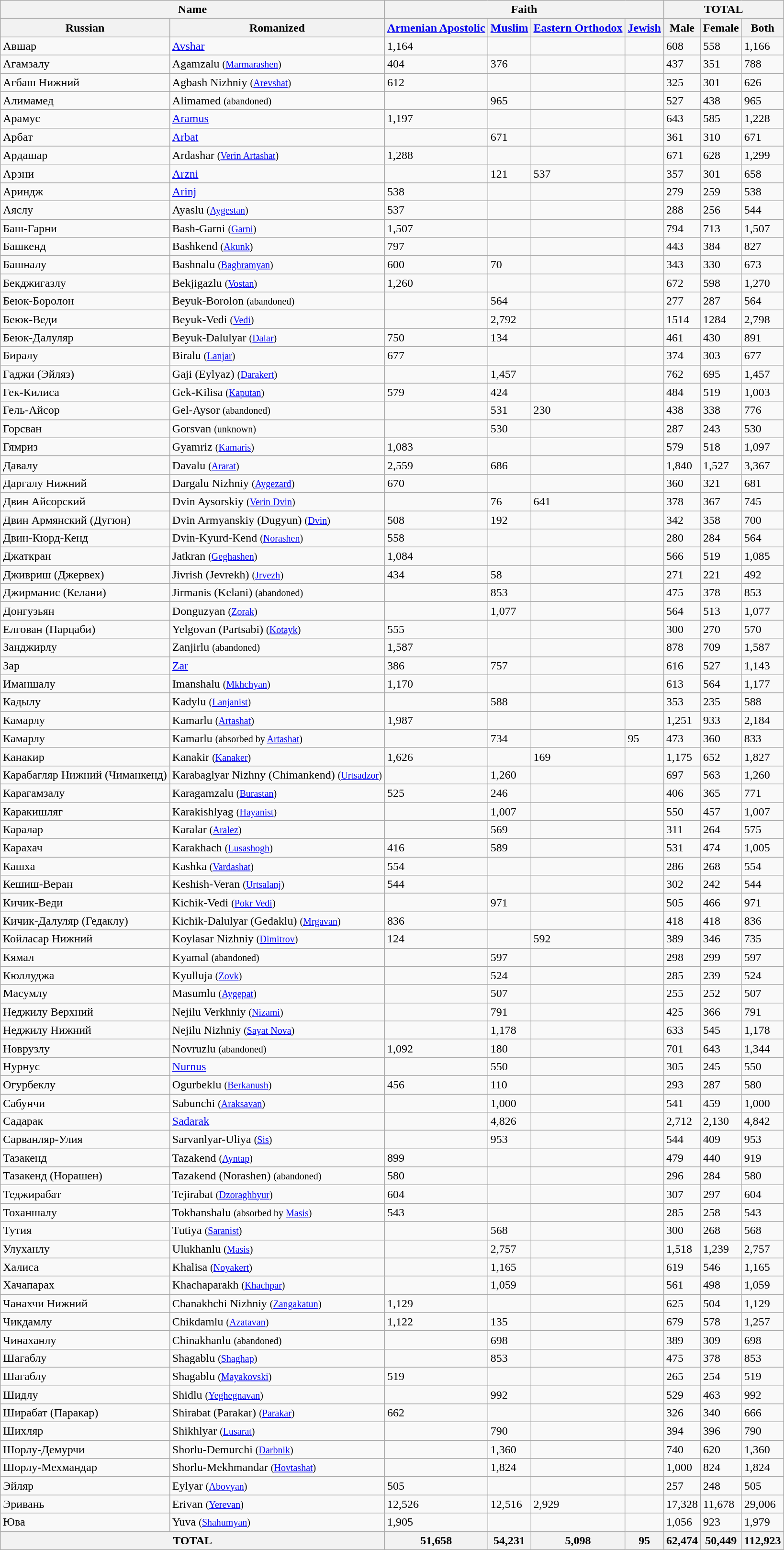<table class="wikitable sortable">
<tr>
<th colspan="2">Name</th>
<th colspan="4">Faith</th>
<th colspan="3">TOTAL</th>
</tr>
<tr>
<th>Russian</th>
<th>Romanized</th>
<th><a href='#'>Armenian Apostolic</a></th>
<th><a href='#'>Muslim</a></th>
<th><a href='#'>Eastern Orthodox</a></th>
<th><a href='#'>Jewish</a></th>
<th>Male</th>
<th>Female</th>
<th>Both</th>
</tr>
<tr>
<td>Авшар</td>
<td><a href='#'>Avshar</a></td>
<td>1,164</td>
<td></td>
<td></td>
<td></td>
<td>608</td>
<td>558</td>
<td>1,166</td>
</tr>
<tr>
<td>Агамзалу</td>
<td>Agamzalu <small>(<a href='#'>Marmarashen</a>)</small></td>
<td>404</td>
<td>376</td>
<td></td>
<td></td>
<td>437</td>
<td>351</td>
<td>788</td>
</tr>
<tr>
<td>Агбаш Нижний</td>
<td>Agbash Nizhniy <small>(<a href='#'>Arevshat</a>)</small></td>
<td>612</td>
<td></td>
<td></td>
<td></td>
<td>325</td>
<td>301</td>
<td>626</td>
</tr>
<tr>
<td>Алимамед</td>
<td>Alimamed <small>(abandoned)</small></td>
<td></td>
<td>965</td>
<td></td>
<td></td>
<td>527</td>
<td>438</td>
<td>965</td>
</tr>
<tr>
<td>Арамус</td>
<td><a href='#'>Aramus</a></td>
<td>1,197</td>
<td></td>
<td></td>
<td></td>
<td>643</td>
<td>585</td>
<td>1,228</td>
</tr>
<tr>
<td>Арбат</td>
<td><a href='#'>Arbat</a></td>
<td></td>
<td>671</td>
<td></td>
<td></td>
<td>361</td>
<td>310</td>
<td>671</td>
</tr>
<tr>
<td>Ардашар</td>
<td>Ardashar <small>(<a href='#'>Verin Artashat</a>)</small></td>
<td>1,288</td>
<td></td>
<td></td>
<td></td>
<td>671</td>
<td>628</td>
<td>1,299</td>
</tr>
<tr>
<td>Арзни</td>
<td><a href='#'>Arzni</a></td>
<td></td>
<td>121</td>
<td>537</td>
<td></td>
<td>357</td>
<td>301</td>
<td>658</td>
</tr>
<tr>
<td>Ариндж</td>
<td><a href='#'>Arinj</a></td>
<td>538</td>
<td></td>
<td></td>
<td></td>
<td>279</td>
<td>259</td>
<td>538</td>
</tr>
<tr>
<td>Аяслу</td>
<td>Ayaslu <small>(<a href='#'>Aygestan</a>)</small></td>
<td>537</td>
<td></td>
<td></td>
<td></td>
<td>288</td>
<td>256</td>
<td>544</td>
</tr>
<tr>
<td>Баш-Гарни</td>
<td>Bash-Garni <small>(<a href='#'>Garni</a>)</small></td>
<td>1,507</td>
<td></td>
<td></td>
<td></td>
<td>794</td>
<td>713</td>
<td>1,507</td>
</tr>
<tr>
<td>Башкенд</td>
<td>Bashkend <small>(<a href='#'>Akunk</a>)</small></td>
<td>797</td>
<td></td>
<td></td>
<td></td>
<td>443</td>
<td>384</td>
<td>827</td>
</tr>
<tr>
<td>Башналу</td>
<td>Bashnalu <small>(<a href='#'>Baghramyan</a>)</small></td>
<td>600</td>
<td>70</td>
<td></td>
<td></td>
<td>343</td>
<td>330</td>
<td>673</td>
</tr>
<tr>
<td>Бекджигазлу</td>
<td>Bekjigazlu <small>(<a href='#'>Vostan</a>)</small></td>
<td>1,260</td>
<td></td>
<td></td>
<td></td>
<td>672</td>
<td>598</td>
<td>1,270</td>
</tr>
<tr>
<td>Беюк-Боролон</td>
<td>Beyuk-Borolon <small>(abandoned)</small></td>
<td></td>
<td>564</td>
<td></td>
<td></td>
<td>277</td>
<td>287</td>
<td>564</td>
</tr>
<tr>
<td>Беюк-Веди</td>
<td>Beyuk-Vedi <small>(<a href='#'>Vedi</a>)</small></td>
<td></td>
<td>2,792</td>
<td></td>
<td></td>
<td>1514</td>
<td>1284</td>
<td>2,798</td>
</tr>
<tr>
<td>Беюк-Далуляр</td>
<td>Beyuk-Dalulyar <small>(<a href='#'>Dalar</a>)</small></td>
<td>750</td>
<td>134</td>
<td></td>
<td></td>
<td>461</td>
<td>430</td>
<td>891</td>
</tr>
<tr>
<td>Биралу</td>
<td>Biralu <small>(<a href='#'>Lanjar</a>)</small></td>
<td>677</td>
<td></td>
<td></td>
<td></td>
<td>374</td>
<td>303</td>
<td>677</td>
</tr>
<tr>
<td>Гаджи (Эйляз)</td>
<td>Gaji (Eylyaz) <small>(<a href='#'>Darakert</a>)</small></td>
<td></td>
<td>1,457</td>
<td></td>
<td></td>
<td>762</td>
<td>695</td>
<td>1,457</td>
</tr>
<tr>
<td>Гек-Килиса</td>
<td>Gek-Kilisa <small>(<a href='#'>Kaputan</a>)</small></td>
<td>579</td>
<td>424</td>
<td></td>
<td></td>
<td>484</td>
<td>519</td>
<td>1,003</td>
</tr>
<tr>
<td>Гель-Айсор</td>
<td>Gel-Aysor <small>(abandoned)</small></td>
<td></td>
<td>531</td>
<td>230</td>
<td></td>
<td>438</td>
<td>338</td>
<td>776</td>
</tr>
<tr>
<td>Горсван</td>
<td>Gorsvan <small>(unknown)</small></td>
<td></td>
<td>530</td>
<td></td>
<td></td>
<td>287</td>
<td>243</td>
<td>530</td>
</tr>
<tr>
<td>Гямриз</td>
<td>Gyamriz <small>(<a href='#'>Kamaris</a>)</small></td>
<td>1,083</td>
<td></td>
<td></td>
<td></td>
<td>579</td>
<td>518</td>
<td>1,097</td>
</tr>
<tr>
<td>Давалу</td>
<td>Davalu <small>(<a href='#'>Ararat</a>)</small></td>
<td>2,559</td>
<td>686</td>
<td></td>
<td></td>
<td>1,840</td>
<td>1,527</td>
<td>3,367</td>
</tr>
<tr>
<td>Даргалу Нижний</td>
<td>Dargalu Nizhniy <small>(<a href='#'>Aygezard</a>)</small></td>
<td>670</td>
<td></td>
<td></td>
<td></td>
<td>360</td>
<td>321</td>
<td>681</td>
</tr>
<tr>
<td>Двин Айсорский</td>
<td>Dvin Aysorskiy <small>(<a href='#'>Verin Dvin</a>)</small></td>
<td></td>
<td>76</td>
<td>641</td>
<td></td>
<td>378</td>
<td>367</td>
<td>745</td>
</tr>
<tr>
<td>Двин Армянский (Дугюн)</td>
<td>Dvin Armyanskiy (Dugyun) <small>(<a href='#'>Dvin</a>)</small></td>
<td>508</td>
<td>192</td>
<td></td>
<td></td>
<td>342</td>
<td>358</td>
<td>700</td>
</tr>
<tr>
<td>Двин-Кюрд-Кенд</td>
<td>Dvin-Kyurd-Kend <small>(<a href='#'>Norashen</a>)</small></td>
<td>558</td>
<td></td>
<td></td>
<td></td>
<td>280</td>
<td>284</td>
<td>564</td>
</tr>
<tr>
<td>Джаткран</td>
<td>Jatkran <small>(<a href='#'>Geghashen</a>)</small></td>
<td>1,084</td>
<td></td>
<td></td>
<td></td>
<td>566</td>
<td>519</td>
<td>1,085</td>
</tr>
<tr>
<td>Дживриш (Джервех)</td>
<td>Jivrish (Jevrekh) <small>(<a href='#'>Jrvezh</a>)</small></td>
<td>434</td>
<td>58</td>
<td></td>
<td></td>
<td>271</td>
<td>221</td>
<td>492</td>
</tr>
<tr>
<td>Джирманис (Келани)</td>
<td>Jirmanis (Kelani) <small>(abandoned)</small></td>
<td></td>
<td>853</td>
<td></td>
<td></td>
<td>475</td>
<td>378</td>
<td>853</td>
</tr>
<tr>
<td>Донгузьян</td>
<td>Donguzyan <small>(<a href='#'>Zorak</a>)</small></td>
<td></td>
<td>1,077</td>
<td></td>
<td></td>
<td>564</td>
<td>513</td>
<td>1,077</td>
</tr>
<tr>
<td>Елгован (Парцаби)</td>
<td>Yelgovan (Partsabi) <small>(<a href='#'>Kotayk</a>)</small></td>
<td>555</td>
<td></td>
<td></td>
<td></td>
<td>300</td>
<td>270</td>
<td>570</td>
</tr>
<tr>
<td>Занджирлу</td>
<td>Zanjirlu <small>(abandoned)</small></td>
<td>1,587</td>
<td></td>
<td></td>
<td></td>
<td>878</td>
<td>709</td>
<td>1,587</td>
</tr>
<tr>
<td>Зар</td>
<td><a href='#'>Zar</a></td>
<td>386</td>
<td>757</td>
<td></td>
<td></td>
<td>616</td>
<td>527</td>
<td>1,143</td>
</tr>
<tr>
<td>Иманшалу</td>
<td>Imanshalu <small>(<a href='#'>Mkhchyan</a>)</small></td>
<td>1,170</td>
<td></td>
<td></td>
<td></td>
<td>613</td>
<td>564</td>
<td>1,177</td>
</tr>
<tr>
<td>Кадылу</td>
<td>Kadylu <small>(<a href='#'>Lanjanist</a>)</small></td>
<td></td>
<td>588</td>
<td></td>
<td></td>
<td>353</td>
<td>235</td>
<td>588</td>
</tr>
<tr>
<td>Камарлу</td>
<td>Kamarlu <small>(<a href='#'>Artashat</a>)</small></td>
<td>1,987</td>
<td></td>
<td></td>
<td></td>
<td>1,251</td>
<td>933</td>
<td>2,184</td>
</tr>
<tr>
<td>Камарлу</td>
<td>Kamarlu <small>(absorbed by <a href='#'>Artashat</a>)</small></td>
<td></td>
<td>734</td>
<td></td>
<td>95</td>
<td>473</td>
<td>360</td>
<td>833</td>
</tr>
<tr>
<td>Канакир</td>
<td>Kanakir <small>(<a href='#'>Kanaker</a>)</small></td>
<td>1,626</td>
<td></td>
<td>169</td>
<td></td>
<td>1,175</td>
<td>652</td>
<td>1,827</td>
</tr>
<tr>
<td>Карабагляр Нижний (Чиманкенд)</td>
<td>Karabaglyar Nizhny (Chimankend) <small>(<a href='#'>Urtsadzor</a>)</small></td>
<td></td>
<td>1,260</td>
<td></td>
<td></td>
<td>697</td>
<td>563</td>
<td>1,260</td>
</tr>
<tr>
<td>Карагамзалу</td>
<td>Karagamzalu <small>(<a href='#'>Burastan</a>)</small></td>
<td>525</td>
<td>246</td>
<td></td>
<td></td>
<td>406</td>
<td>365</td>
<td>771</td>
</tr>
<tr>
<td>Каракишляг</td>
<td>Karakishlyag <small>(<a href='#'>Hayanist</a>)</small></td>
<td></td>
<td>1,007</td>
<td></td>
<td></td>
<td>550</td>
<td>457</td>
<td>1,007</td>
</tr>
<tr>
<td>Каралар</td>
<td>Karalar <small>(<a href='#'>Aralez</a>)</small></td>
<td></td>
<td>569</td>
<td></td>
<td></td>
<td>311</td>
<td>264</td>
<td>575</td>
</tr>
<tr>
<td>Карахач</td>
<td>Karakhach <small>(<a href='#'>Lusashogh</a>)</small></td>
<td>416</td>
<td>589</td>
<td></td>
<td></td>
<td>531</td>
<td>474</td>
<td>1,005</td>
</tr>
<tr>
<td>Кашха</td>
<td>Kashka <small>(<a href='#'>Vardashat</a>)</small></td>
<td>554</td>
<td></td>
<td></td>
<td></td>
<td>286</td>
<td>268</td>
<td>554</td>
</tr>
<tr>
<td>Кешиш-Веран</td>
<td>Keshish-Veran <small>(<a href='#'>Urtsalanj</a>)</small></td>
<td>544</td>
<td></td>
<td></td>
<td></td>
<td>302</td>
<td>242</td>
<td>544</td>
</tr>
<tr>
<td>Кичик-Веди</td>
<td>Kichik-Vedi <small>(<a href='#'>Pokr Vedi</a>)</small></td>
<td></td>
<td>971</td>
<td></td>
<td></td>
<td>505</td>
<td>466</td>
<td>971</td>
</tr>
<tr>
<td>Кичик-Далуляр (Гедаклу)</td>
<td>Kichik-Dalulyar (Gedaklu) <small>(<a href='#'>Mrgavan</a>)</small></td>
<td>836</td>
<td></td>
<td></td>
<td></td>
<td>418</td>
<td>418</td>
<td>836</td>
</tr>
<tr>
<td>Койласар Нижний</td>
<td>Koylasar Nizhniy <small>(<a href='#'>Dimitrov</a>)</small></td>
<td>124</td>
<td></td>
<td>592</td>
<td></td>
<td>389</td>
<td>346</td>
<td>735</td>
</tr>
<tr>
<td>Кямал</td>
<td>Kyamal <small>(abandoned)</small></td>
<td></td>
<td>597</td>
<td></td>
<td></td>
<td>298</td>
<td>299</td>
<td>597</td>
</tr>
<tr>
<td>Кюллуджа</td>
<td>Kyulluja <small>(<a href='#'>Zovk</a>)</small></td>
<td></td>
<td>524</td>
<td></td>
<td></td>
<td>285</td>
<td>239</td>
<td>524</td>
</tr>
<tr>
<td>Масумлу</td>
<td>Masumlu <small>(<a href='#'>Aygepat</a>)</small></td>
<td></td>
<td>507</td>
<td></td>
<td></td>
<td>255</td>
<td>252</td>
<td>507</td>
</tr>
<tr>
<td>Неджилу Верхний</td>
<td>Nejilu Verkhniy <small>(<a href='#'>Nizami</a>)</small></td>
<td></td>
<td>791</td>
<td></td>
<td></td>
<td>425</td>
<td>366</td>
<td>791</td>
</tr>
<tr>
<td>Неджилу Нижний</td>
<td>Nejilu Nizhniy <small>(<a href='#'>Sayat Nova</a>)</small></td>
<td></td>
<td>1,178</td>
<td></td>
<td></td>
<td>633</td>
<td>545</td>
<td>1,178</td>
</tr>
<tr>
<td>Новрузлу</td>
<td>Novruzlu <small>(abandoned)</small></td>
<td>1,092</td>
<td>180</td>
<td></td>
<td></td>
<td>701</td>
<td>643</td>
<td>1,344</td>
</tr>
<tr>
<td>Нурнус</td>
<td><a href='#'>Nurnus</a></td>
<td></td>
<td>550</td>
<td></td>
<td></td>
<td>305</td>
<td>245</td>
<td>550</td>
</tr>
<tr>
<td>Огурбеклу</td>
<td>Ogurbeklu <small>(<a href='#'>Berkanush</a>)</small></td>
<td>456</td>
<td>110</td>
<td></td>
<td></td>
<td>293</td>
<td>287</td>
<td>580</td>
</tr>
<tr>
<td>Сабунчи</td>
<td>Sabunchi <small>(<a href='#'>Araksavan</a>)</small></td>
<td></td>
<td>1,000</td>
<td></td>
<td></td>
<td>541</td>
<td>459</td>
<td>1,000</td>
</tr>
<tr>
<td>Садарак</td>
<td><a href='#'>Sadarak</a></td>
<td></td>
<td>4,826</td>
<td></td>
<td></td>
<td>2,712</td>
<td>2,130</td>
<td>4,842</td>
</tr>
<tr>
<td>Сарванляр-Улия</td>
<td>Sarvanlyar-Uliya <small>(<a href='#'>Sis</a>)</small></td>
<td></td>
<td>953</td>
<td></td>
<td></td>
<td>544</td>
<td>409</td>
<td>953</td>
</tr>
<tr>
<td>Тазакенд</td>
<td>Tazakend <small>(<a href='#'>Ayntap</a>)</small></td>
<td>899</td>
<td></td>
<td></td>
<td></td>
<td>479</td>
<td>440</td>
<td>919</td>
</tr>
<tr>
<td>Тазакенд (Норашен)</td>
<td>Tazakend (Norashen) <small>(abandoned)</small></td>
<td>580</td>
<td></td>
<td></td>
<td></td>
<td>296</td>
<td>284</td>
<td>580</td>
</tr>
<tr>
<td>Теджирабат</td>
<td>Tejirabat <small>(<a href='#'>Dzoraghbyur</a>)</small></td>
<td>604</td>
<td></td>
<td></td>
<td></td>
<td>307</td>
<td>297</td>
<td>604</td>
</tr>
<tr>
<td>Тоханшалу</td>
<td>Tokhanshalu <small>(absorbed by <a href='#'>Masis</a>)</small></td>
<td>543</td>
<td></td>
<td></td>
<td></td>
<td>285</td>
<td>258</td>
<td>543</td>
</tr>
<tr>
<td>Тутия</td>
<td>Tutiya <small>(<a href='#'>Saranist</a>)</small></td>
<td></td>
<td>568</td>
<td></td>
<td></td>
<td>300</td>
<td>268</td>
<td>568</td>
</tr>
<tr>
<td>Улуханлу</td>
<td>Ulukhanlu <small>(<a href='#'>Masis</a>)</small></td>
<td></td>
<td>2,757</td>
<td></td>
<td></td>
<td>1,518</td>
<td>1,239</td>
<td>2,757</td>
</tr>
<tr>
<td>Халиса</td>
<td>Khalisa <small>(<a href='#'>Noyakert</a>)</small></td>
<td></td>
<td>1,165</td>
<td></td>
<td></td>
<td>619</td>
<td>546</td>
<td>1,165</td>
</tr>
<tr>
<td>Хачапарах</td>
<td>Khachaparakh <small>(<a href='#'>Khachpar</a>)</small></td>
<td></td>
<td>1,059</td>
<td></td>
<td></td>
<td>561</td>
<td>498</td>
<td>1,059</td>
</tr>
<tr>
<td>Чанахчи Нижний</td>
<td>Chanakhchi Nizhniy <small>(<a href='#'>Zangakatun</a>)</small></td>
<td>1,129</td>
<td></td>
<td></td>
<td></td>
<td>625</td>
<td>504</td>
<td>1,129</td>
</tr>
<tr>
<td>Чикдамлу</td>
<td>Chikdamlu <small>(<a href='#'>Azatavan</a>)</small></td>
<td>1,122</td>
<td>135</td>
<td></td>
<td></td>
<td>679</td>
<td>578</td>
<td>1,257</td>
</tr>
<tr>
<td>Чинаханлу</td>
<td>Chinakhanlu <small>(abandoned)</small></td>
<td></td>
<td>698</td>
<td></td>
<td></td>
<td>389</td>
<td>309</td>
<td>698</td>
</tr>
<tr>
<td>Шагаблу</td>
<td>Shagablu <small>(<a href='#'>Shaghap</a>)</small></td>
<td></td>
<td>853</td>
<td></td>
<td></td>
<td>475</td>
<td>378</td>
<td>853</td>
</tr>
<tr>
<td>Шагаблу</td>
<td>Shagablu <small>(<a href='#'>Mayakovski</a>)</small></td>
<td>519</td>
<td></td>
<td></td>
<td></td>
<td>265</td>
<td>254</td>
<td>519</td>
</tr>
<tr>
<td>Шидлу</td>
<td>Shidlu <small>(<a href='#'>Yeghegnavan</a>)</small></td>
<td></td>
<td>992</td>
<td></td>
<td></td>
<td>529</td>
<td>463</td>
<td>992</td>
</tr>
<tr>
<td>Ширабат (Паракар)</td>
<td>Shirabat (Parakar) <small>(<a href='#'>Parakar</a>)</small></td>
<td>662</td>
<td></td>
<td></td>
<td></td>
<td>326</td>
<td>340</td>
<td>666</td>
</tr>
<tr>
<td>Шихляр</td>
<td>Shikhlyar <small>(<a href='#'>Lusarat</a>)</small></td>
<td></td>
<td>790</td>
<td></td>
<td></td>
<td>394</td>
<td>396</td>
<td>790</td>
</tr>
<tr>
<td>Шорлу-Демурчи</td>
<td>Shorlu-Demurchi <small>(<a href='#'>Darbnik</a>)</small></td>
<td></td>
<td>1,360</td>
<td></td>
<td></td>
<td>740</td>
<td>620</td>
<td>1,360</td>
</tr>
<tr>
<td>Шорлу-Мехмандар</td>
<td>Shorlu-Mekhmandar <small>(<a href='#'>Hovtashat</a>)</small></td>
<td></td>
<td>1,824</td>
<td></td>
<td></td>
<td>1,000</td>
<td>824</td>
<td>1,824</td>
</tr>
<tr>
<td>Эйляр</td>
<td>Eylyar <small>(<a href='#'>Abovyan</a>)</small></td>
<td>505</td>
<td></td>
<td></td>
<td></td>
<td>257</td>
<td>248</td>
<td>505</td>
</tr>
<tr>
<td>Эривань</td>
<td>Erivan <small>(<a href='#'>Yerevan</a>)</small></td>
<td>12,526</td>
<td>12,516</td>
<td>2,929</td>
<td></td>
<td>17,328</td>
<td>11,678</td>
<td>29,006</td>
</tr>
<tr>
<td>Юва</td>
<td>Yuva <small>(<a href='#'>Shahumyan</a>)</small></td>
<td>1,905</td>
<td></td>
<td></td>
<td></td>
<td>1,056</td>
<td>923</td>
<td>1,979</td>
</tr>
<tr>
<th colspan="2">TOTAL</th>
<th>51,658</th>
<th>54,231</th>
<th>5,098</th>
<th>95</th>
<th>62,474</th>
<th>50,449</th>
<th>112,923</th>
</tr>
</table>
